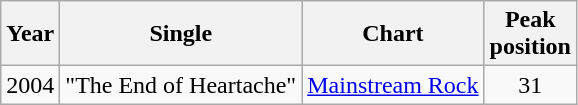<table class="wikitable sortable plainrowheaders" style="text-align:center;">
<tr>
<th>Year</th>
<th>Single</th>
<th>Chart</th>
<th>Peak<br>position</th>
</tr>
<tr>
<td>2004</td>
<td>"The End of Heartache"</td>
<td><a href='#'>Mainstream Rock</a></td>
<td>31</td>
</tr>
</table>
